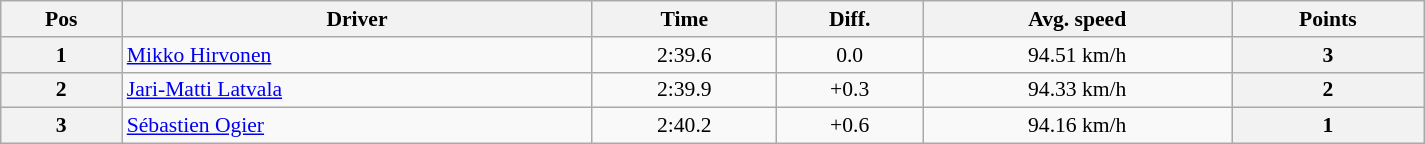<table class="wikitable" width=80% style="text-align: center; font-size: 90%; max-width: 950px;">
<tr>
<th>Pos</th>
<th>Driver</th>
<th>Time</th>
<th>Diff.</th>
<th>Avg. speed</th>
<th>Points</th>
</tr>
<tr>
<th>1</th>
<td align="left"> <a href='#'>Mikko Hirvonen</a></td>
<td>2:39.6</td>
<td>0.0</td>
<td>94.51 km/h</td>
<th>3</th>
</tr>
<tr>
<th>2</th>
<td align="left"> <a href='#'>Jari-Matti Latvala</a></td>
<td>2:39.9</td>
<td>+0.3</td>
<td>94.33 km/h</td>
<th>2</th>
</tr>
<tr>
<th>3</th>
<td align="left"> <a href='#'>Sébastien Ogier</a></td>
<td>2:40.2</td>
<td>+0.6</td>
<td>94.16 km/h</td>
<th>1</th>
</tr>
</table>
